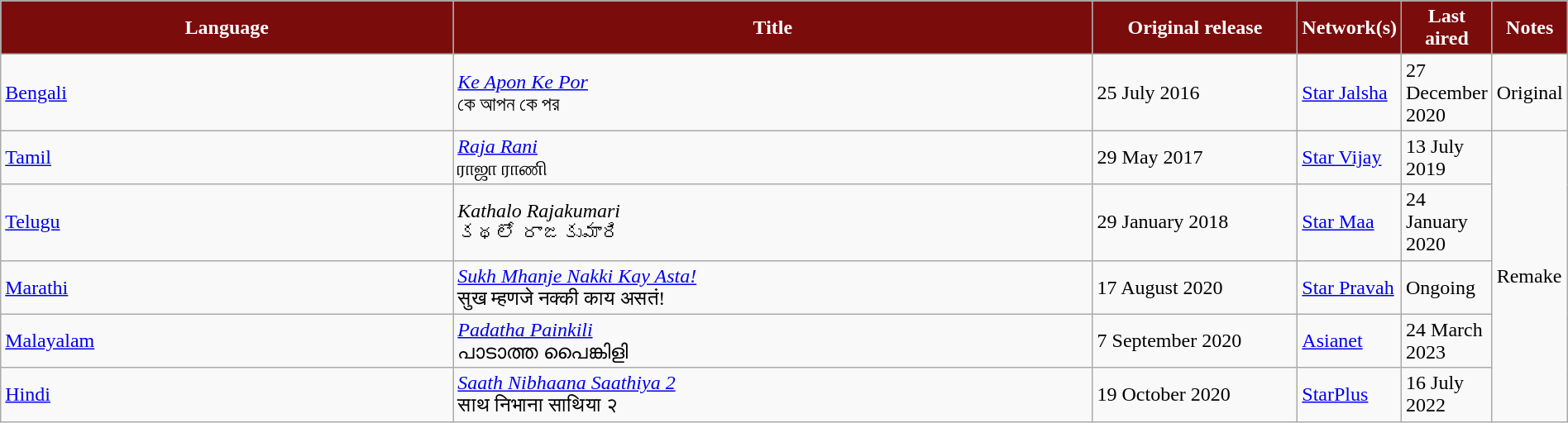<table class="wikitable" style="width: 100%; margin-right: 0;">
<tr style="color:white">
<th style="background:#7b0c0c; width:35%;">Language</th>
<th style="background:#7b0c0c; width:50%;">Title</th>
<th style="background:#7b0c0c; width:64%;">Original release</th>
<th style="background:#7b0c0c; width:12%;">Network(s)</th>
<th style="background:#7b0c0c; width:5%;">Last aired</th>
<th style="background:#7b0c0c; width:5%;">Notes</th>
</tr>
<tr>
<td><a href='#'>Bengali</a></td>
<td><em><a href='#'>Ke Apon Ke Por</a></em> <br> কে আপন কে পর</td>
<td>25 July 2016</td>
<td><a href='#'>Star Jalsha</a></td>
<td>27 December 2020</td>
<td>Original</td>
</tr>
<tr>
<td><a href='#'>Tamil</a></td>
<td><em><a href='#'>Raja Rani</a></em> <br> ராஜா ராணி</td>
<td>29 May 2017</td>
<td><a href='#'>Star Vijay</a></td>
<td>13 July 2019</td>
<td rowspan="5">Remake</td>
</tr>
<tr>
<td><a href='#'>Telugu</a></td>
<td><em>Kathalo Rajakumari</em> <br> కథలో రాజకుమారి</td>
<td>29 January 2018</td>
<td><a href='#'>Star Maa</a></td>
<td>24 January 2020</td>
</tr>
<tr>
<td><a href='#'>Marathi</a></td>
<td><em><a href='#'>Sukh Mhanje Nakki Kay Asta!</a></em> <br> सुख म्हणजे नक्की काय असतं!</td>
<td>17 August 2020</td>
<td><a href='#'>Star Pravah</a></td>
<td>Ongoing</td>
</tr>
<tr>
<td><a href='#'>Malayalam</a></td>
<td><em><a href='#'>Padatha Painkili</a></em> <br> പാടാത്ത പൈങ്കിളി</td>
<td>7 September 2020</td>
<td><a href='#'>Asianet</a></td>
<td>24 March 2023</td>
</tr>
<tr>
<td><a href='#'>Hindi</a></td>
<td><em><a href='#'>Saath Nibhaana Saathiya 2</a></em> <br> साथ निभाना साथिया २</td>
<td>19 October 2020</td>
<td><a href='#'>StarPlus</a></td>
<td>16 July 2022</td>
</tr>
</table>
